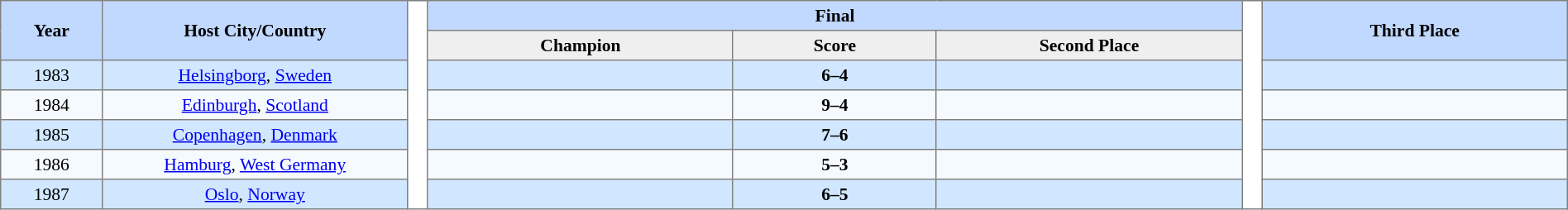<table border=1 style="border-collapse:collapse; font-size:90%;" cellpadding=3 cellspacing=0 width=100%>
<tr bgcolor=#C1D8FF>
<th rowspan=2 width=5%>Year</th>
<th rowspan=2 width=15%>Host City/Country</th>
<th width=1% rowspan=100 bgcolor=ffffff></th>
<th colspan=3>Final</th>
<th width=1% rowspan=100 bgcolor=ffffff></th>
<th rowspan=2 width=15%>Third Place</th>
</tr>
<tr bgcolor=#EFEFEF>
<th width=15%>Champion</th>
<th width=10%>Score</th>
<th width=15%>Second Place</th>
</tr>
<tr align=center bgcolor=#D0E7FF>
<td>1983</td>
<td><a href='#'>Helsingborg</a>, <a href='#'>Sweden</a></td>
<td><strong></strong></td>
<td><strong>6–4</strong></td>
<td></td>
<td></td>
</tr>
<tr align=center bgcolor=#F5FAFF>
<td>1984</td>
<td><a href='#'>Edinburgh</a>, <a href='#'>Scotland</a></td>
<td><strong></strong></td>
<td><strong>9–4</strong></td>
<td></td>
<td></td>
</tr>
<tr align=center bgcolor=#D0E7FF>
<td>1985</td>
<td><a href='#'>Copenhagen</a>, <a href='#'>Denmark</a></td>
<td><strong></strong></td>
<td><strong>7–6</strong></td>
<td></td>
<td></td>
</tr>
<tr align=center bgcolor=#F5FAFF>
<td>1986</td>
<td><a href='#'>Hamburg</a>, <a href='#'>West Germany</a></td>
<td><strong></strong></td>
<td><strong>5–3</strong></td>
<td></td>
<td></td>
</tr>
<tr align=center bgcolor=#D0E7FF>
<td>1987</td>
<td><a href='#'>Oslo</a>, <a href='#'>Norway</a></td>
<td><strong></strong></td>
<td><strong>6–5</strong></td>
<td></td>
<td></td>
</tr>
</table>
